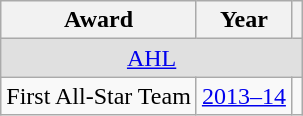<table class="wikitable">
<tr>
<th>Award</th>
<th>Year</th>
<th></th>
</tr>
<tr ALIGN="center" bgcolor="#e0e0e0">
<td colspan="3"><a href='#'>AHL</a></td>
</tr>
<tr>
<td>First All-Star Team</td>
<td><a href='#'>2013–14</a></td>
<td></td>
</tr>
</table>
